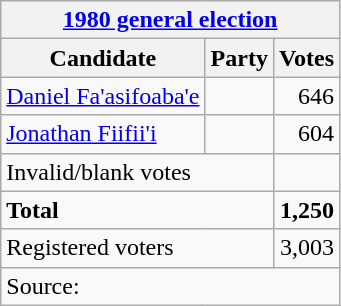<table class=wikitable style=text-align:left>
<tr>
<th colspan=3><a href='#'>1980 general election</a></th>
</tr>
<tr>
<th>Candidate</th>
<th>Party</th>
<th>Votes</th>
</tr>
<tr>
<td><a href='#'>Daniel Fa'asifoaba'e</a></td>
<td></td>
<td align=right>646</td>
</tr>
<tr>
<td><a href='#'>Jonathan Fiifii'i</a></td>
<td></td>
<td align=right>604</td>
</tr>
<tr>
<td colspan=2>Invalid/blank votes</td>
<td></td>
</tr>
<tr>
<td colspan=2><strong>Total</strong></td>
<td align=right><strong>1,250</strong></td>
</tr>
<tr>
<td colspan=2>Registered voters</td>
<td align=right>3,003</td>
</tr>
<tr>
<td colspan=3>Source: </td>
</tr>
</table>
